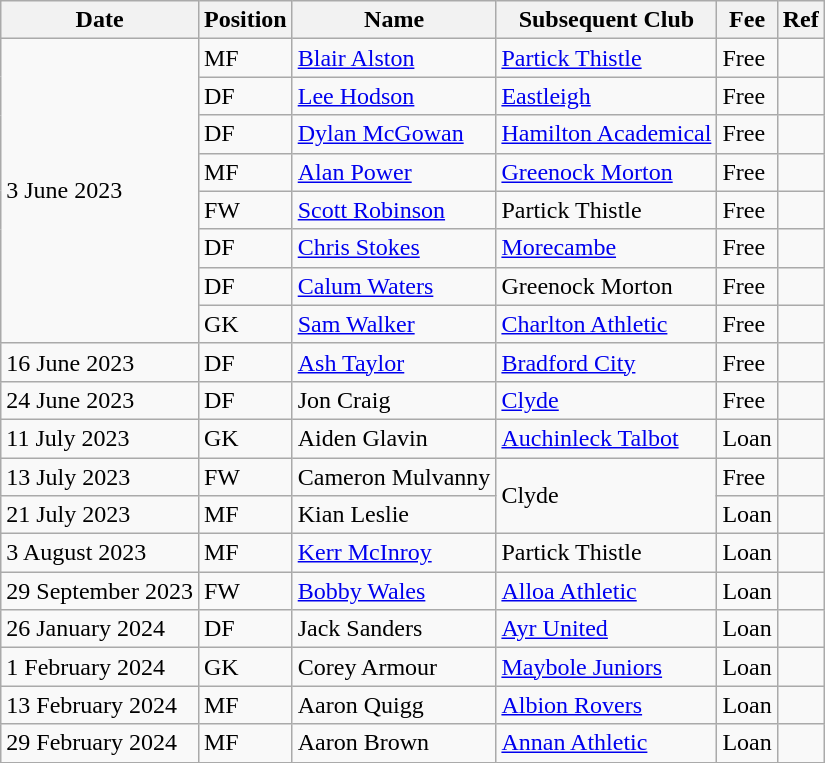<table class="wikitable">
<tr>
<th>Date</th>
<th>Position</th>
<th>Name</th>
<th>Subsequent Club</th>
<th>Fee</th>
<th>Ref</th>
</tr>
<tr>
<td rowspan=8>3 June 2023</td>
<td>MF</td>
<td><a href='#'>Blair Alston</a></td>
<td><a href='#'>Partick Thistle</a></td>
<td>Free</td>
<td></td>
</tr>
<tr>
<td>DF</td>
<td> <a href='#'>Lee Hodson</a></td>
<td> <a href='#'>Eastleigh</a></td>
<td>Free</td>
<td></td>
</tr>
<tr>
<td>DF</td>
<td> <a href='#'>Dylan McGowan</a></td>
<td><a href='#'>Hamilton Academical</a></td>
<td>Free</td>
<td></td>
</tr>
<tr>
<td>MF</td>
<td> <a href='#'>Alan Power</a></td>
<td><a href='#'>Greenock Morton</a></td>
<td>Free</td>
<td></td>
</tr>
<tr>
<td>FW</td>
<td><a href='#'>Scott Robinson</a></td>
<td>Partick Thistle</td>
<td>Free</td>
<td></td>
</tr>
<tr>
<td>DF</td>
<td> <a href='#'>Chris Stokes</a></td>
<td> <a href='#'>Morecambe</a></td>
<td>Free</td>
<td></td>
</tr>
<tr>
<td>DF</td>
<td><a href='#'>Calum Waters</a></td>
<td>Greenock Morton</td>
<td>Free</td>
<td></td>
</tr>
<tr>
<td>GK</td>
<td> <a href='#'>Sam Walker</a></td>
<td> <a href='#'>Charlton Athletic</a></td>
<td>Free</td>
<td></td>
</tr>
<tr>
<td>16 June 2023</td>
<td>DF</td>
<td> <a href='#'>Ash Taylor</a></td>
<td> <a href='#'>Bradford City</a></td>
<td>Free</td>
<td></td>
</tr>
<tr>
<td>24 June 2023</td>
<td>DF</td>
<td>Jon Craig</td>
<td><a href='#'>Clyde</a></td>
<td>Free</td>
<td></td>
</tr>
<tr>
<td>11 July 2023</td>
<td>GK</td>
<td>Aiden Glavin</td>
<td><a href='#'>Auchinleck Talbot</a></td>
<td>Loan</td>
<td></td>
</tr>
<tr>
<td>13 July 2023</td>
<td>FW</td>
<td>Cameron Mulvanny</td>
<td rowspan=2>Clyde</td>
<td>Free</td>
<td></td>
</tr>
<tr>
<td>21 July 2023</td>
<td>MF</td>
<td>Kian Leslie</td>
<td>Loan</td>
<td></td>
</tr>
<tr>
<td>3 August 2023</td>
<td>MF</td>
<td><a href='#'>Kerr McInroy</a></td>
<td>Partick Thistle</td>
<td>Loan</td>
<td></td>
</tr>
<tr>
<td>29 September 2023</td>
<td>FW</td>
<td><a href='#'>Bobby Wales</a></td>
<td><a href='#'>Alloa Athletic</a></td>
<td>Loan</td>
<td></td>
</tr>
<tr>
<td>26 January 2024</td>
<td>DF</td>
<td> Jack Sanders</td>
<td><a href='#'>Ayr United</a></td>
<td>Loan</td>
<td></td>
</tr>
<tr>
<td>1 February 2024</td>
<td>GK</td>
<td>Corey Armour</td>
<td><a href='#'>Maybole Juniors</a></td>
<td>Loan</td>
<td></td>
</tr>
<tr>
<td>13 February 2024</td>
<td>MF</td>
<td>Aaron Quigg</td>
<td><a href='#'>Albion Rovers</a></td>
<td>Loan</td>
<td></td>
</tr>
<tr>
<td>29 February 2024</td>
<td>MF</td>
<td>Aaron Brown</td>
<td><a href='#'>Annan Athletic</a></td>
<td>Loan</td>
<td></td>
</tr>
<tr>
</tr>
</table>
